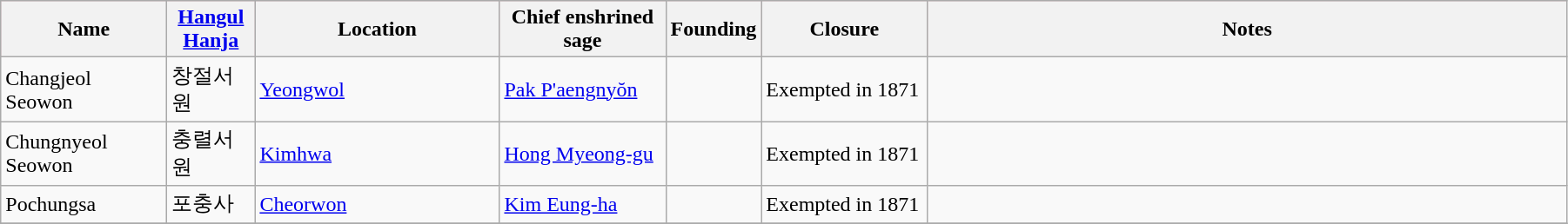<table class="wikitable sortable" width="95%">
<tr bgcolor="pink">
<th width="120px">Name</th>
<th width="60px"><a href='#'>Hangul</a><br><a href='#'>Hanja</a></th>
<th width="180px">Location</th>
<th width="120px">Chief enshrined sage</th>
<th width="60px">Founding</th>
<th width="120px">Closure</th>
<th>Notes</th>
</tr>
<tr>
<td>Changjeol Seowon</td>
<td>창절서원<br></td>
<td><a href='#'>Yeongwol</a></td>
<td><a href='#'>Pak P'aengnyŏn</a></td>
<td></td>
<td>Exempted in 1871</td>
<td></td>
</tr>
<tr>
<td>Chungnyeol Seowon</td>
<td>충렬서원<br></td>
<td><a href='#'>Kimhwa</a></td>
<td><a href='#'>Hong Myeong-gu</a></td>
<td></td>
<td>Exempted in 1871</td>
<td></td>
</tr>
<tr>
<td>Pochungsa</td>
<td>포충사<br></td>
<td><a href='#'>Cheorwon</a></td>
<td><a href='#'>Kim Eung-ha</a></td>
<td></td>
<td>Exempted in 1871</td>
<td></td>
</tr>
<tr>
</tr>
</table>
